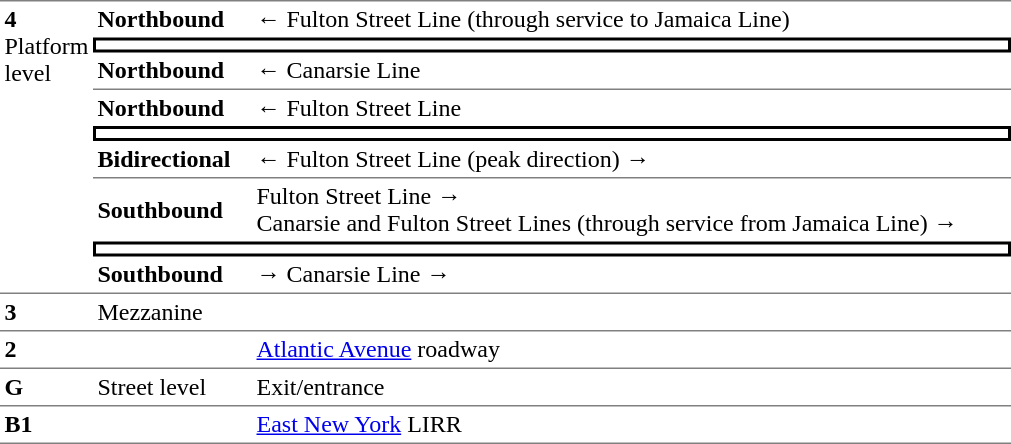<table table border=0 cellspacing=0 cellpadding=3>
<tr>
<td style="border-top:solid 1px gray;border-bottom:solid 1px gray;" rowspan=9 valign=top><strong>4</strong><br>Platform level</td>
<td style="border-top:solid 1px gray;"><strong>Northbound</strong></td>
<td style="border-top:solid 1px gray;">← Fulton Street Line (through service to Jamaica Line)</td>
</tr>
<tr>
<td style="border-top:solid 2px black;border-right:solid 2px black;border-left:solid 2px black;border-bottom:solid 2px black;text-align:center;" colspan=2></td>
</tr>
<tr>
<td><strong>Northbound</strong></td>
<td>← Canarsie Line</td>
</tr>
<tr>
<td style="border-top:solid 1px gray;"><strong>Northbound</strong></td>
<td style="border-top:solid 1px gray;">← Fulton Street Line</td>
</tr>
<tr>
<td style="border-top:solid 2px black;border-right:solid 2px black;border-left:solid 2px black;border-bottom:solid 2px black;text-align:center;" colspan=2></td>
</tr>
<tr>
<td><strong>Bidirectional</strong></td>
<td>← Fulton Street Line (peak direction) →</td>
</tr>
<tr>
<td style="border-bottom:solid 0px gray;border-top:solid 1px gray;"><strong>Southbound</strong></td>
<td style="border-bottom:solid 0px gray;border-top:solid 1px gray;"> Fulton Street Line →<br> Canarsie and Fulton Street Lines (through service from Jamaica Line) →</td>
</tr>
<tr>
<td style="border-top:solid 2px black;border-right:solid 2px black;border-left:solid 2px black;border-bottom:solid 2px black;text-align:center;" colspan=2></td>
</tr>
<tr>
<td style="border-bottom:solid 1px gray;"><strong>Southbound</strong></td>
<td style="border-bottom:solid 1px gray;"><span>→</span> Canarsie Line →</td>
</tr>
<tr>
<td style="border-bottom:solid 1px gray;"><strong>3</strong></td>
<td style="border-bottom:solid 1px gray;">Mezzanine</td>
<td style="border-bottom:solid 1px gray;"></td>
</tr>
<tr>
<td style="border-bottom:solid 1px gray;"><strong>2</strong></td>
<td style="border-bottom:solid 1px gray;"></td>
<td style="border-bottom:solid 1px gray;"><a href='#'>Atlantic Avenue</a> roadway</td>
</tr>
<tr>
<td style="border-bottom:solid 1px gray;"><strong>G</strong></td>
<td style="border-bottom:solid 1px gray;">Street level</td>
<td style="border-bottom:solid 1px gray;">Exit/entrance</td>
</tr>
<tr>
<td style="border-bottom:solid 1px gray;" width=50><strong>B1</strong></td>
<td style="border-bottom:solid 1px gray;" width=100></td>
<td style="border-bottom:solid 1px gray;" width=500><a href='#'>East New York</a> LIRR</td>
</tr>
</table>
